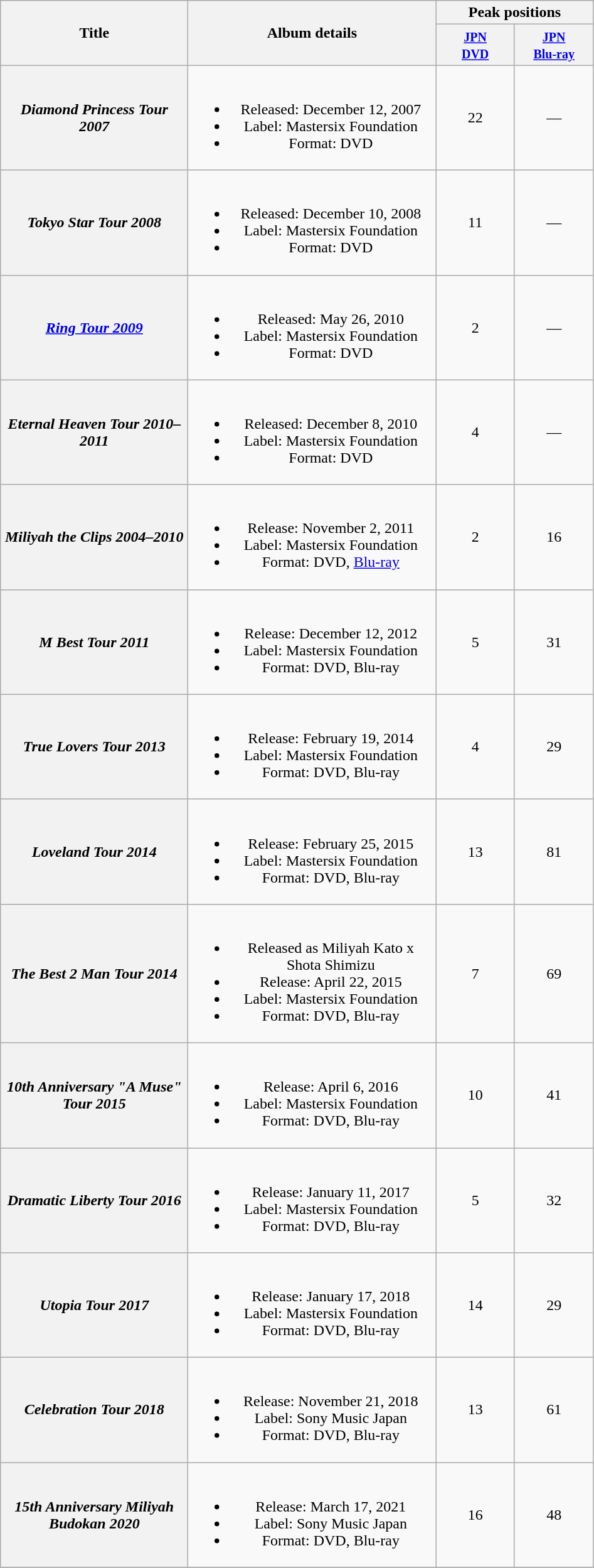<table class="wikitable plainrowheaders" style="text-align:center;">
<tr>
<th style="width:12em;" rowspan="2">Title</th>
<th style="width:16em;" rowspan="2">Album details</th>
<th colspan="2" style="width:10em;">Peak positions</th>
</tr>
<tr>
<th style="width:2.5em;"><small><a href='#'>JPN<br>DVD</a></small><br></th>
<th style="width:2.5em;"><small><a href='#'>JPN<br>Blu-ray</a></small><br></th>
</tr>
<tr>
<th scope="row"><em>Diamond Princess Tour 2007</em></th>
<td><br><ul><li>Released: December 12, 2007</li><li>Label: Mastersix Foundation</li><li>Format: DVD</li></ul></td>
<td>22</td>
<td>—</td>
</tr>
<tr>
<th scope="row"><em>Tokyo Star Tour 2008</em></th>
<td><br><ul><li>Released: December 10, 2008</li><li>Label: Mastersix Foundation</li><li>Format: DVD</li></ul></td>
<td>11</td>
<td>—</td>
</tr>
<tr>
<th scope="row"><em><a href='#'>Ring Tour 2009</a></em></th>
<td><br><ul><li>Released: May 26, 2010</li><li>Label: Mastersix Foundation</li><li>Format: DVD</li></ul></td>
<td>2</td>
<td>—</td>
</tr>
<tr>
<th scope="row"><em>Eternal Heaven Tour 2010–2011</em></th>
<td><br><ul><li>Released: December 8, 2010</li><li>Label: Mastersix Foundation</li><li>Format: DVD</li></ul></td>
<td>4</td>
<td>—</td>
</tr>
<tr>
<th scope="row"><em>Miliyah the Clips 2004–2010</em></th>
<td><br><ul><li>Release: November 2, 2011</li><li>Label: Mastersix Foundation</li><li>Format: DVD, <a href='#'>Blu-ray</a></li></ul></td>
<td>2</td>
<td>16</td>
</tr>
<tr>
<th scope="row"><em>M Best Tour 2011</em></th>
<td><br><ul><li>Release: December 12, 2012</li><li>Label: Mastersix Foundation</li><li>Format: DVD, Blu-ray</li></ul></td>
<td>5</td>
<td>31</td>
</tr>
<tr>
<th scope="row"><em>True Lovers Tour 2013</em></th>
<td><br><ul><li>Release: February 19, 2014</li><li>Label: Mastersix Foundation</li><li>Format: DVD, Blu-ray</li></ul></td>
<td>4</td>
<td>29</td>
</tr>
<tr>
<th scope="row"><em>Loveland Tour 2014</em></th>
<td><br><ul><li>Release: February 25, 2015</li><li>Label: Mastersix Foundation</li><li>Format: DVD, Blu-ray</li></ul></td>
<td>13</td>
<td>81</td>
</tr>
<tr>
<th scope="row"><em>The Best 2 Man Tour 2014</em></th>
<td><br><ul><li>Released as Miliyah Kato x Shota Shimizu</li><li>Release: April 22, 2015</li><li>Label: Mastersix Foundation</li><li>Format: DVD, Blu-ray</li></ul></td>
<td>7</td>
<td>69</td>
</tr>
<tr>
<th scope="row"><em>10th Anniversary "A Muse" Tour 2015</em></th>
<td><br><ul><li>Release: April 6, 2016</li><li>Label: Mastersix Foundation</li><li>Format: DVD, Blu-ray</li></ul></td>
<td>10</td>
<td>41</td>
</tr>
<tr>
<th scope="row"><em>Dramatic Liberty Tour 2016</em></th>
<td><br><ul><li>Release: January 11, 2017</li><li>Label: Mastersix Foundation</li><li>Format: DVD, Blu-ray</li></ul></td>
<td>5</td>
<td>32</td>
</tr>
<tr>
<th scope="row"><em>Utopia Tour 2017</em></th>
<td><br><ul><li>Release: January 17, 2018</li><li>Label: Mastersix Foundation</li><li>Format: DVD, Blu-ray</li></ul></td>
<td>14</td>
<td>29</td>
</tr>
<tr>
<th scope="row"><em>Celebration Tour 2018</em></th>
<td><br><ul><li>Release: November 21, 2018</li><li>Label: Sony Music Japan</li><li>Format: DVD, Blu-ray</li></ul></td>
<td>13</td>
<td>61</td>
</tr>
<tr>
<th scope="row"><em>15th Anniversary Miliyah Budokan 2020</em></th>
<td><br><ul><li>Release: March 17, 2021</li><li>Label: Sony Music Japan</li><li>Format: DVD, Blu-ray</li></ul></td>
<td>16</td>
<td>48</td>
</tr>
<tr>
</tr>
</table>
